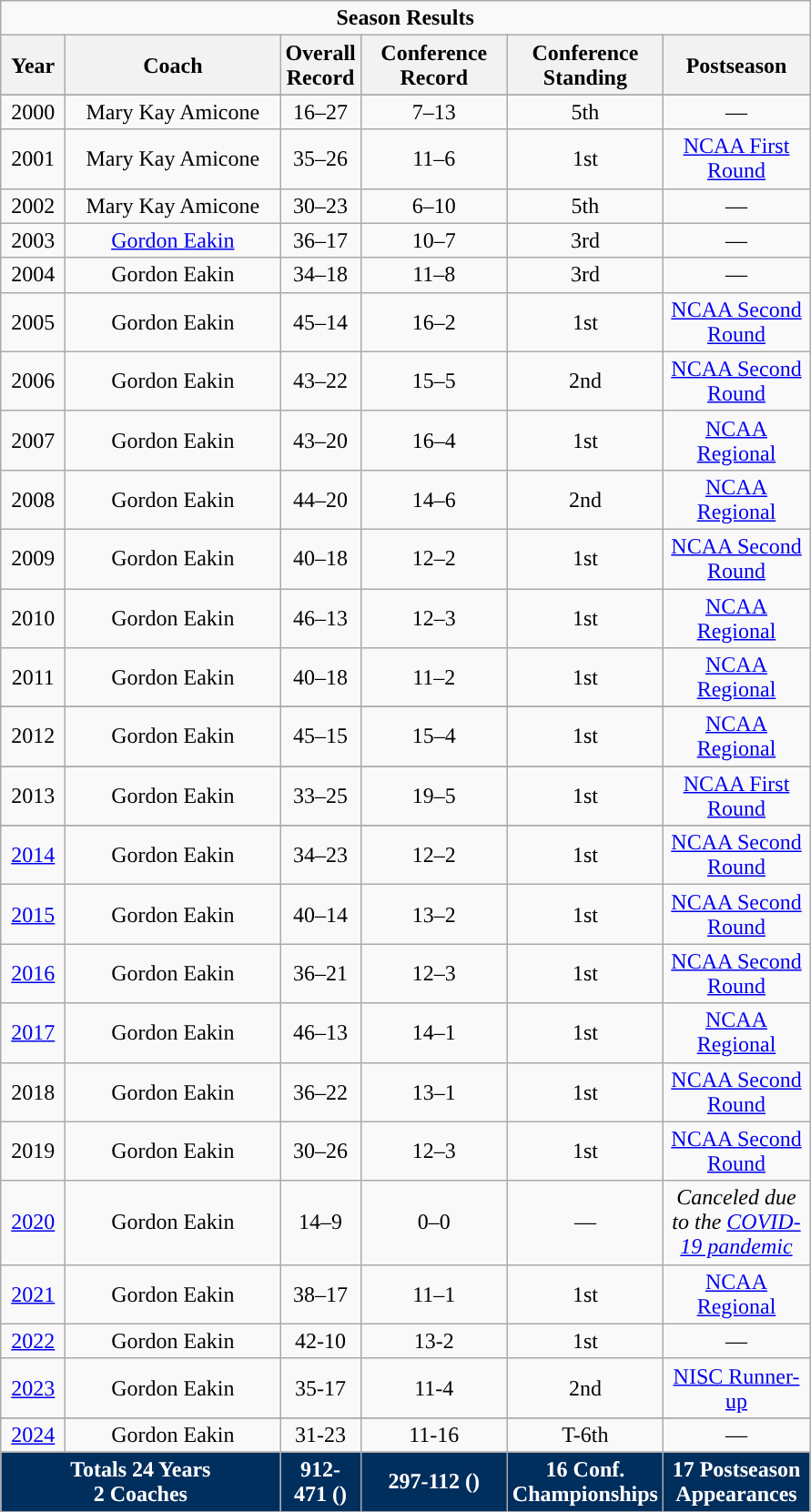<table class="wikitable sortable" style="text-align:center">
<tr>
<td colspan="6"><strong>Season Results</strong></td>
</tr>
<tr>
<th style="width:40px; ">Year</th>
<th style="width:150px; ">Coach</th>
<th style="width:40px; ">Overall Record</th>
<th style="width:100px; ">Conference Record</th>
<th style="width:40px; ">Conference Standing</th>
<th style="width:100px; ">Postseason</th>
</tr>
<tr>
</tr>
<tr>
<td>2000</td>
<td>Mary Kay Amicone</td>
<td>16–27</td>
<td>7–13</td>
<td>5th</td>
<td>—</td>
</tr>
<tr>
<td>2001</td>
<td>Mary Kay Amicone</td>
<td>35–26</td>
<td>11–6</td>
<td>1st</td>
<td><a href='#'>NCAA First Round</a></td>
</tr>
<tr>
<td>2002</td>
<td>Mary Kay Amicone</td>
<td>30–23</td>
<td>6–10</td>
<td>5th</td>
<td>—</td>
</tr>
<tr>
<td>2003</td>
<td><a href='#'>Gordon Eakin</a></td>
<td>36–17</td>
<td>10–7</td>
<td>3rd</td>
<td>—</td>
</tr>
<tr>
<td>2004</td>
<td>Gordon Eakin</td>
<td>34–18</td>
<td>11–8</td>
<td>3rd</td>
<td>—</td>
</tr>
<tr>
<td>2005</td>
<td>Gordon Eakin</td>
<td>45–14</td>
<td>16–2</td>
<td>1st</td>
<td><a href='#'>NCAA Second Round</a></td>
</tr>
<tr>
<td>2006</td>
<td>Gordon Eakin</td>
<td>43–22</td>
<td>15–5</td>
<td>2nd</td>
<td><a href='#'>NCAA Second Round</a></td>
</tr>
<tr>
<td>2007</td>
<td>Gordon Eakin</td>
<td>43–20</td>
<td>16–4</td>
<td>1st</td>
<td><a href='#'>NCAA Regional</a></td>
</tr>
<tr>
<td>2008</td>
<td>Gordon Eakin</td>
<td>44–20</td>
<td>14–6</td>
<td>2nd</td>
<td><a href='#'>NCAA Regional</a></td>
</tr>
<tr>
<td>2009</td>
<td>Gordon Eakin</td>
<td>40–18</td>
<td>12–2</td>
<td>1st</td>
<td><a href='#'>NCAA Second Round</a></td>
</tr>
<tr>
<td>2010</td>
<td>Gordon Eakin</td>
<td>46–13</td>
<td>12–3</td>
<td>1st</td>
<td><a href='#'>NCAA Regional</a></td>
</tr>
<tr>
<td>2011</td>
<td>Gordon Eakin</td>
<td>40–18</td>
<td>11–2</td>
<td>1st</td>
<td><a href='#'>NCAA Regional</a></td>
</tr>
<tr>
</tr>
<tr>
<td>2012</td>
<td>Gordon Eakin</td>
<td>45–15</td>
<td>15–4</td>
<td>1st</td>
<td><a href='#'>NCAA Regional</a></td>
</tr>
<tr>
</tr>
<tr>
<td>2013</td>
<td>Gordon Eakin</td>
<td>33–25</td>
<td>19–5</td>
<td>1st</td>
<td><a href='#'>NCAA First Round</a></td>
</tr>
<tr>
</tr>
<tr>
<td><a href='#'>2014</a></td>
<td>Gordon Eakin</td>
<td>34–23</td>
<td>12–2</td>
<td>1st</td>
<td><a href='#'>NCAA Second Round</a></td>
</tr>
<tr>
<td><a href='#'>2015</a></td>
<td>Gordon Eakin</td>
<td>40–14</td>
<td>13–2</td>
<td>1st</td>
<td><a href='#'>NCAA Second Round</a></td>
</tr>
<tr>
<td><a href='#'>2016</a></td>
<td>Gordon Eakin</td>
<td>36–21</td>
<td>12–3</td>
<td>1st</td>
<td><a href='#'>NCAA Second Round</a></td>
</tr>
<tr>
<td><a href='#'>2017</a></td>
<td>Gordon Eakin</td>
<td>46–13</td>
<td>14–1</td>
<td>1st</td>
<td><a href='#'>NCAA Regional</a></td>
</tr>
<tr>
<td>2018</td>
<td>Gordon Eakin</td>
<td>36–22</td>
<td>13–1</td>
<td>1st</td>
<td><a href='#'>NCAA Second Round</a></td>
</tr>
<tr>
<td>2019</td>
<td>Gordon Eakin</td>
<td>30–26</td>
<td>12–3</td>
<td>1st</td>
<td><a href='#'>NCAA Second Round</a></td>
</tr>
<tr>
<td><a href='#'>2020</a></td>
<td>Gordon Eakin</td>
<td>14–9</td>
<td>0–0</td>
<td>—</td>
<td><em>Canceled due to the <a href='#'>COVID-19 pandemic</a></em></td>
</tr>
<tr>
<td><a href='#'>2021</a></td>
<td>Gordon Eakin</td>
<td>38–17</td>
<td>11–1</td>
<td>1st</td>
<td><a href='#'>NCAA Regional</a></td>
</tr>
<tr>
<td><a href='#'>2022</a></td>
<td>Gordon Eakin</td>
<td>42-10</td>
<td>13-2</td>
<td>1st</td>
<td>—</td>
</tr>
<tr>
<td><a href='#'>2023</a></td>
<td>Gordon Eakin</td>
<td>35-17</td>
<td>11-4</td>
<td>2nd</td>
<td><a href='#'>NISC Runner-up</a></td>
</tr>
<tr>
</tr>
<tr>
<td><a href='#'>2024</a></td>
<td>Gordon Eakin</td>
<td>31-23</td>
<td>11-16</td>
<td>T-6th</td>
<td>—</td>
</tr>
<tr>
</tr>
<tr style="text-align:center; background:#002E5D; color:white;">
<td colspan="2"><strong>Totals 24 Years<br> 2 Coaches</strong></td>
<td><strong>912-471 ()</strong></td>
<td><strong>297-112  ()</strong></td>
<td><strong>16 Conf. Championships</strong></td>
<td><strong>17 Postseason Appearances</strong></td>
</tr>
<tr>
</tr>
</table>
